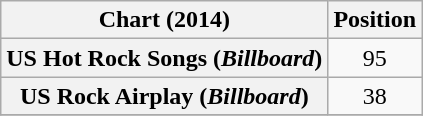<table class="wikitable plainrowheaders sortable" style="text-align:center;">
<tr>
<th>Chart (2014)</th>
<th>Position</th>
</tr>
<tr>
<th scope="row">US Hot Rock Songs (<em>Billboard</em>)</th>
<td>95</td>
</tr>
<tr>
<th scope="row">US Rock Airplay (<em>Billboard</em>)</th>
<td>38</td>
</tr>
<tr>
</tr>
</table>
